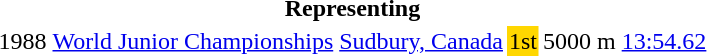<table>
<tr>
<th colspan="6">Representing </th>
</tr>
<tr>
<td>1988</td>
<td><a href='#'>World Junior Championships</a></td>
<td><a href='#'>Sudbury, Canada</a></td>
<td bgcolor="gold">1st</td>
<td>5000 m</td>
<td><a href='#'>13:54.62</a></td>
</tr>
</table>
